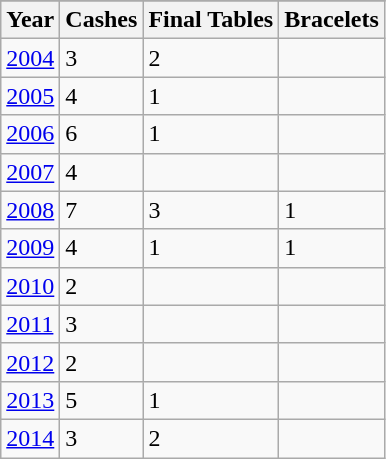<table class="wikitable">
<tr>
</tr>
<tr>
<th>Year</th>
<th>Cashes</th>
<th>Final Tables</th>
<th>Bracelets</th>
</tr>
<tr>
<td><a href='#'>2004</a></td>
<td>3</td>
<td>2</td>
<td></td>
</tr>
<tr>
<td><a href='#'>2005</a></td>
<td>4</td>
<td>1</td>
<td></td>
</tr>
<tr>
<td><a href='#'>2006</a></td>
<td>6</td>
<td>1</td>
<td></td>
</tr>
<tr>
<td><a href='#'>2007</a></td>
<td>4</td>
<td></td>
<td></td>
</tr>
<tr>
<td><a href='#'>2008</a></td>
<td>7</td>
<td>3</td>
<td>1</td>
</tr>
<tr>
<td><a href='#'>2009</a></td>
<td>4</td>
<td>1</td>
<td>1</td>
</tr>
<tr>
<td><a href='#'>2010</a></td>
<td>2</td>
<td></td>
<td></td>
</tr>
<tr>
<td><a href='#'>2011</a></td>
<td>3</td>
<td></td>
<td></td>
</tr>
<tr>
<td><a href='#'>2012</a></td>
<td>2</td>
<td></td>
<td></td>
</tr>
<tr>
<td><a href='#'>2013</a></td>
<td>5</td>
<td>1</td>
<td></td>
</tr>
<tr>
<td><a href='#'>2014</a></td>
<td>3</td>
<td>2</td>
<td></td>
</tr>
</table>
